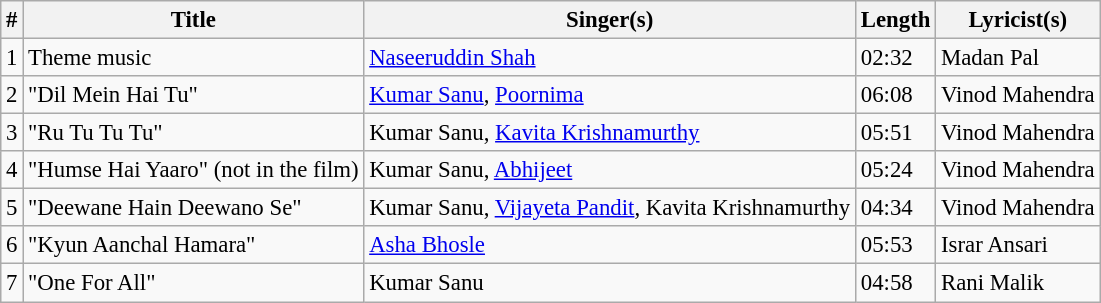<table class="wikitable" style="font-size:95%;">
<tr>
<th>#</th>
<th>Title</th>
<th>Singer(s)</th>
<th>Length</th>
<th>Lyricist(s)</th>
</tr>
<tr>
<td>1</td>
<td>Theme music</td>
<td><a href='#'>Naseeruddin Shah</a></td>
<td>02:32</td>
<td>Madan Pal</td>
</tr>
<tr>
<td>2</td>
<td>"Dil Mein Hai Tu"</td>
<td><a href='#'>Kumar Sanu</a>, <a href='#'>Poornima</a></td>
<td>06:08</td>
<td>Vinod Mahendra</td>
</tr>
<tr>
<td>3</td>
<td>"Ru Tu Tu Tu"</td>
<td>Kumar Sanu, <a href='#'>Kavita Krishnamurthy</a></td>
<td>05:51</td>
<td>Vinod Mahendra</td>
</tr>
<tr>
<td>4</td>
<td>"Humse Hai Yaaro" (not in the film)</td>
<td>Kumar Sanu, <a href='#'>Abhijeet</a></td>
<td>05:24</td>
<td>Vinod Mahendra</td>
</tr>
<tr>
<td>5</td>
<td>"Deewane Hain Deewano Se"</td>
<td>Kumar Sanu, <a href='#'>Vijayeta Pandit</a>, Kavita Krishnamurthy</td>
<td>04:34</td>
<td>Vinod Mahendra</td>
</tr>
<tr>
<td>6</td>
<td>"Kyun Aanchal Hamara"</td>
<td><a href='#'>Asha Bhosle</a></td>
<td>05:53</td>
<td>Israr Ansari</td>
</tr>
<tr>
<td>7</td>
<td>"One For All"</td>
<td>Kumar Sanu</td>
<td>04:58</td>
<td>Rani Malik</td>
</tr>
</table>
